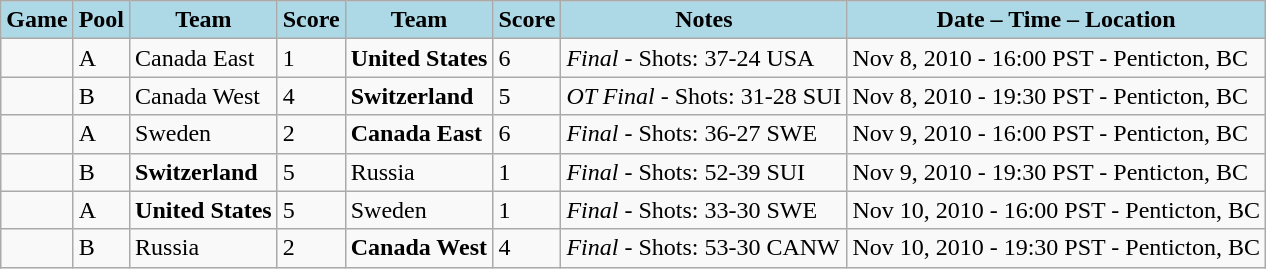<table class="wikitable">
<tr>
<th style="background:lightblue;">Game</th>
<th style="background:lightblue;">Pool</th>
<th style="background:lightblue;">Team</th>
<th style="background:lightblue;">Score</th>
<th style="background:lightblue;">Team</th>
<th style="background:lightblue;">Score</th>
<th style="background:lightblue;">Notes</th>
<th style="background:lightblue;">Date – Time – Location</th>
</tr>
<tr>
<td></td>
<td>A</td>
<td>Canada East</td>
<td>1</td>
<td><strong>United States</strong></td>
<td>6</td>
<td><em>Final</em> - Shots: 37-24 USA</td>
<td>Nov 8, 2010 - 16:00 PST - Penticton, BC</td>
</tr>
<tr>
<td></td>
<td>B</td>
<td>Canada West</td>
<td>4</td>
<td><strong>Switzerland</strong></td>
<td>5</td>
<td><em>OT Final</em> - Shots: 31-28 SUI</td>
<td>Nov 8, 2010 - 19:30 PST - Penticton, BC</td>
</tr>
<tr>
<td></td>
<td>A</td>
<td>Sweden</td>
<td>2</td>
<td><strong>Canada East</strong></td>
<td>6</td>
<td><em>Final</em> - Shots: 36-27 SWE</td>
<td>Nov 9, 2010 - 16:00 PST - Penticton, BC</td>
</tr>
<tr>
<td></td>
<td>B</td>
<td><strong>Switzerland</strong></td>
<td>5</td>
<td>Russia</td>
<td>1</td>
<td><em>Final</em> - Shots: 52-39 SUI</td>
<td>Nov 9, 2010 - 19:30 PST - Penticton, BC</td>
</tr>
<tr>
<td></td>
<td>A</td>
<td><strong>United States</strong></td>
<td>5</td>
<td>Sweden</td>
<td>1</td>
<td><em>Final</em> - Shots: 33-30 SWE</td>
<td>Nov 10, 2010 - 16:00 PST - Penticton, BC</td>
</tr>
<tr>
<td></td>
<td>B</td>
<td>Russia</td>
<td>2</td>
<td><strong>Canada West</strong></td>
<td>4</td>
<td><em>Final</em> - Shots: 53-30 CANW</td>
<td>Nov 10, 2010 - 19:30 PST - Penticton, BC</td>
</tr>
</table>
